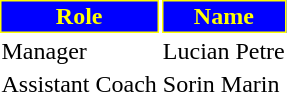<table class="toccolours">
<tr>
<th style="background:#0000FF;color:#FFFF00;border:1px solid #FFFF00;">Role</th>
<th style="background:#0000FF;color:#FFFF00;border:1px solid #FFFF00;">Name</th>
</tr>
<tr>
<td>Manager</td>
<td> Lucian Petre</td>
</tr>
<tr>
<td>Assistant Coach</td>
<td> Sorin Marin</td>
</tr>
</table>
